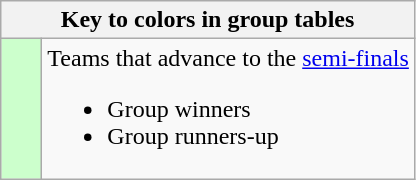<table class="wikitable" style="text-align: center;">
<tr>
<th colspan=2>Key to colors in group tables</th>
</tr>
<tr>
<td style="background:#cfc; width:20px;"></td>
<td align=left>Teams that advance to the <a href='#'>semi-finals</a><br><ul><li>Group winners</li><li>Group runners-up</li></ul></td>
</tr>
</table>
